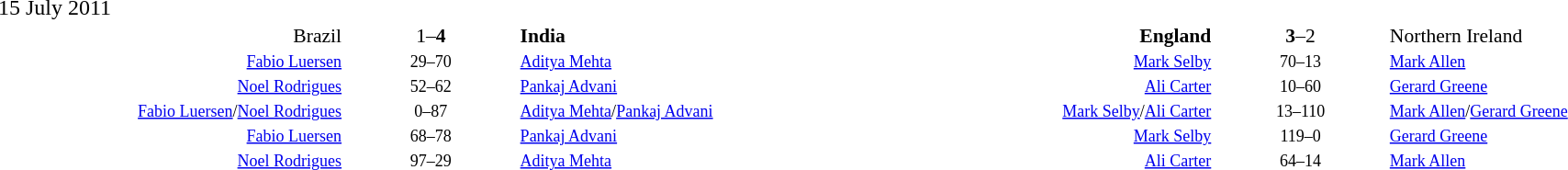<table width="100%" cellspacing="1">
<tr>
<th width=20%></th>
<th width=10%></th>
<th width=20%></th>
<th width=20%></th>
<th width=10%></th>
<th width=20%></th>
</tr>
<tr>
<td>15 July 2011</td>
</tr>
<tr style=font-size:90%>
<td align=right>Brazil </td>
<td align=center>1–<strong>4</strong></td>
<td><strong> India</strong></td>
<td align=right><strong>England </strong></td>
<td align=center><strong>3</strong>–2</td>
<td> Northern Ireland</td>
</tr>
<tr style=font-size:75%>
<td align=right><a href='#'>Fabio Luersen</a></td>
<td align=center>29–70</td>
<td><a href='#'>Aditya Mehta</a></td>
<td align=right><a href='#'>Mark Selby</a></td>
<td align=center>70–13</td>
<td><a href='#'>Mark Allen</a></td>
</tr>
<tr style=font-size:75%>
<td align=right><a href='#'>Noel Rodrigues</a></td>
<td align=center>52–62</td>
<td><a href='#'>Pankaj Advani</a></td>
<td align=right><a href='#'>Ali Carter</a></td>
<td align=center>10–60</td>
<td><a href='#'>Gerard Greene</a></td>
</tr>
<tr style=font-size:75%>
<td align=right><a href='#'>Fabio Luersen</a>/<a href='#'>Noel Rodrigues</a></td>
<td align=center>0–87</td>
<td><a href='#'>Aditya Mehta</a>/<a href='#'>Pankaj Advani</a></td>
<td align=right><a href='#'>Mark Selby</a>/<a href='#'>Ali Carter</a></td>
<td align=center>13–110</td>
<td><a href='#'>Mark Allen</a>/<a href='#'>Gerard Greene</a></td>
</tr>
<tr style=font-size:75%>
<td align=right><a href='#'>Fabio Luersen</a></td>
<td align=center>68–78</td>
<td><a href='#'>Pankaj Advani</a></td>
<td align=right><a href='#'>Mark Selby</a></td>
<td align=center>119–0</td>
<td><a href='#'>Gerard Greene</a></td>
</tr>
<tr style=font-size:75%>
<td align=right><a href='#'>Noel Rodrigues</a></td>
<td align=center>97–29</td>
<td><a href='#'>Aditya Mehta</a></td>
<td align=right><a href='#'>Ali Carter</a></td>
<td align=center>64–14</td>
<td><a href='#'>Mark Allen</a></td>
</tr>
</table>
